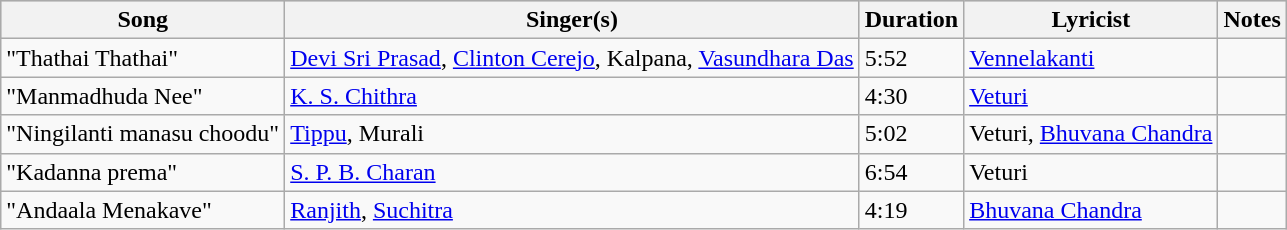<table class="wikitable">
<tr style="background:#ccc; text-align:center;">
<th>Song</th>
<th>Singer(s)</th>
<th>Duration</th>
<th>Lyricist</th>
<th>Notes</th>
</tr>
<tr>
<td>"Thathai Thathai"</td>
<td><a href='#'>Devi Sri Prasad</a>, <a href='#'>Clinton Cerejo</a>, Kalpana, <a href='#'>Vasundhara Das</a></td>
<td>5:52</td>
<td><a href='#'>Vennelakanti</a></td>
<td></td>
</tr>
<tr>
<td>"Manmadhuda Nee"</td>
<td><a href='#'>K. S. Chithra</a></td>
<td>4:30</td>
<td><a href='#'>Veturi</a></td>
<td></td>
</tr>
<tr>
<td>"Ningilanti manasu choodu"</td>
<td><a href='#'>Tippu</a>, Murali</td>
<td>5:02</td>
<td>Veturi, <a href='#'>Bhuvana Chandra</a></td>
<td></td>
</tr>
<tr>
<td>"Kadanna prema"</td>
<td><a href='#'>S. P. B. Charan</a></td>
<td>6:54</td>
<td>Veturi</td>
<td></td>
</tr>
<tr>
<td>"Andaala Menakave"</td>
<td><a href='#'>Ranjith</a>, <a href='#'>Suchitra</a></td>
<td>4:19</td>
<td><a href='#'>Bhuvana Chandra</a></td>
<td></td>
</tr>
</table>
